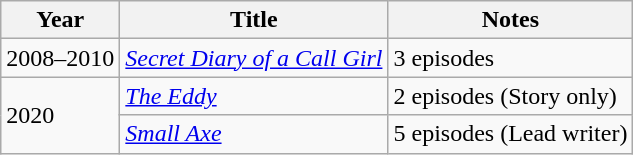<table class="wikitable">
<tr>
<th>Year</th>
<th>Title</th>
<th>Notes</th>
</tr>
<tr>
<td>2008–2010</td>
<td><em><a href='#'>Secret Diary of a Call Girl</a></em></td>
<td>3 episodes</td>
</tr>
<tr>
<td rowspan="2">2020</td>
<td><em><a href='#'>The Eddy</a></em></td>
<td>2 episodes (Story only)</td>
</tr>
<tr>
<td><em><a href='#'>Small Axe</a></em></td>
<td>5 episodes (Lead writer)</td>
</tr>
</table>
